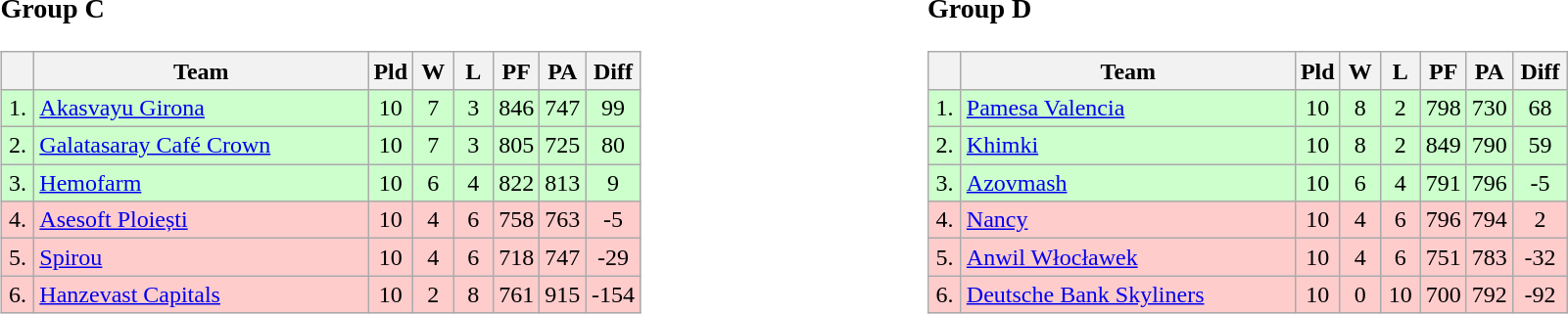<table>
<tr>
<td style="vertical-align:top; width:33%;"><br><h3>Group C</h3><table class=wikitable style="text-align:center">
<tr>
<th width=15></th>
<th width=220>Team</th>
<th width=20>Pld</th>
<th width=20>W</th>
<th width=20>L</th>
<th width=20>PF</th>
<th width=20>PA</th>
<th width=30>Diff</th>
</tr>
<tr style="background: #ccffcc;">
<td>1.</td>
<td align=left> <a href='#'>Akasvayu Girona</a></td>
<td>10</td>
<td>7</td>
<td>3</td>
<td>846</td>
<td>747</td>
<td>99</td>
</tr>
<tr style="background: #ccffcc;">
<td>2.</td>
<td align=left> <a href='#'>Galatasaray Café Crown</a></td>
<td>10</td>
<td>7</td>
<td>3</td>
<td>805</td>
<td>725</td>
<td>80</td>
</tr>
<tr style="background: #ccffcc;">
<td>3.</td>
<td align=left> <a href='#'>Hemofarm</a></td>
<td>10</td>
<td>6</td>
<td>4</td>
<td>822</td>
<td>813</td>
<td>9</td>
</tr>
<tr style="background: #ffcccc;">
<td>4.</td>
<td align=left> <a href='#'>Asesoft Ploiești</a></td>
<td>10</td>
<td>4</td>
<td>6</td>
<td>758</td>
<td>763</td>
<td>-5</td>
</tr>
<tr style="background: #ffcccc;">
<td>5.</td>
<td align=left> <a href='#'>Spirou</a></td>
<td>10</td>
<td>4</td>
<td>6</td>
<td>718</td>
<td>747</td>
<td>-29</td>
</tr>
<tr style="background: #ffcccc;">
<td>6.</td>
<td align=left> <a href='#'>Hanzevast Capitals</a></td>
<td>10</td>
<td>2</td>
<td>8</td>
<td>761</td>
<td>915</td>
<td>-154</td>
</tr>
</table>
</td>
<td style="vertical-align:top; width:33%;"><br><h3>Group D</h3><table class=wikitable style="text-align:center">
<tr>
<th width=15></th>
<th width=220>Team</th>
<th width=20>Pld</th>
<th width=20>W</th>
<th width=20>L</th>
<th width=20>PF</th>
<th width=20>PA</th>
<th width=30>Diff</th>
</tr>
<tr style="background: #ccffcc;">
<td>1.</td>
<td align=left> <a href='#'>Pamesa Valencia</a></td>
<td>10</td>
<td>8</td>
<td>2</td>
<td>798</td>
<td>730</td>
<td>68</td>
</tr>
<tr style="background: #ccffcc;">
<td>2.</td>
<td align=left> <a href='#'>Khimki</a></td>
<td>10</td>
<td>8</td>
<td>2</td>
<td>849</td>
<td>790</td>
<td>59</td>
</tr>
<tr style="background: #ccffcc;">
<td>3.</td>
<td align=left> <a href='#'>Azovmash</a></td>
<td>10</td>
<td>6</td>
<td>4</td>
<td>791</td>
<td>796</td>
<td>-5</td>
</tr>
<tr style="background: #ffcccc;">
<td>4.</td>
<td align=left> <a href='#'>Nancy</a></td>
<td>10</td>
<td>4</td>
<td>6</td>
<td>796</td>
<td>794</td>
<td>2</td>
</tr>
<tr style="background: #ffcccc;">
<td>5.</td>
<td align=left> <a href='#'>Anwil Włocławek</a></td>
<td>10</td>
<td>4</td>
<td>6</td>
<td>751</td>
<td>783</td>
<td>-32</td>
</tr>
<tr style="background: #ffcccc;">
<td>6.</td>
<td align=left> <a href='#'>Deutsche Bank Skyliners</a></td>
<td>10</td>
<td>0</td>
<td>10</td>
<td>700</td>
<td>792</td>
<td>-92</td>
</tr>
</table>
</td>
</tr>
</table>
